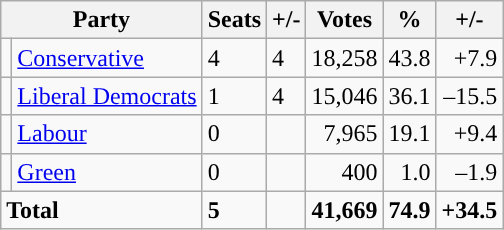<table class="wikitable sortable">
<tr>
<th colspan="2">Party</th>
<th>Seats</th>
<th>+/-</th>
<th>Votes</th>
<th>%</th>
<th>+/-</th>
</tr>
<tr>
<td style="background-color: "></td>
<td><a href='#'>Conservative</a></td>
<td>4</td>
<td> 4</td>
<td style="text-align:right;">18,258</td>
<td style="text-align:right;">43.8</td>
<td style="text-align:right;">+7.9</td>
</tr>
<tr>
<td style="background-color: "></td>
<td><a href='#'>Liberal Democrats</a></td>
<td>1</td>
<td> 4</td>
<td style="text-align:right;">15,046</td>
<td style="text-align:right;">36.1</td>
<td style="text-align:right;">–15.5</td>
</tr>
<tr>
<td style="background-color: "></td>
<td><a href='#'>Labour</a></td>
<td>0</td>
<td></td>
<td style="text-align:right;">7,965</td>
<td style="text-align:right;">19.1</td>
<td style="text-align:right;">+9.4</td>
</tr>
<tr>
<td style="background-color: "></td>
<td><a href='#'>Green</a></td>
<td>0</td>
<td></td>
<td style="text-align:right;">400</td>
<td style="text-align:right;">1.0</td>
<td style="text-align:right;">–1.9</td>
</tr>
<tr>
<td colspan="2"><strong>Total</strong></td>
<td><strong>5</strong></td>
<td></td>
<td style="text-align:right;"><strong>41,669</strong></td>
<td style="text-align:right;"><strong>74.9</strong></td>
<td style="text-align:right;"><strong>+34.5</strong></td>
</tr>
</table>
